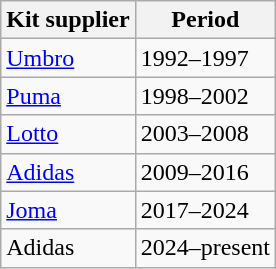<table class="wikitable">
<tr>
<th>Kit supplier</th>
<th>Period</th>
</tr>
<tr>
<td> <a href='#'>Umbro</a></td>
<td>1992–1997</td>
</tr>
<tr>
<td> <a href='#'>Puma</a></td>
<td>1998–2002</td>
</tr>
<tr>
<td> <a href='#'>Lotto</a></td>
<td>2003–2008</td>
</tr>
<tr>
<td> <a href='#'>Adidas</a></td>
<td>2009–2016</td>
</tr>
<tr>
<td> <a href='#'>Joma</a></td>
<td>2017–2024</td>
</tr>
<tr>
<td> Adidas</td>
<td>2024–present</td>
</tr>
</table>
